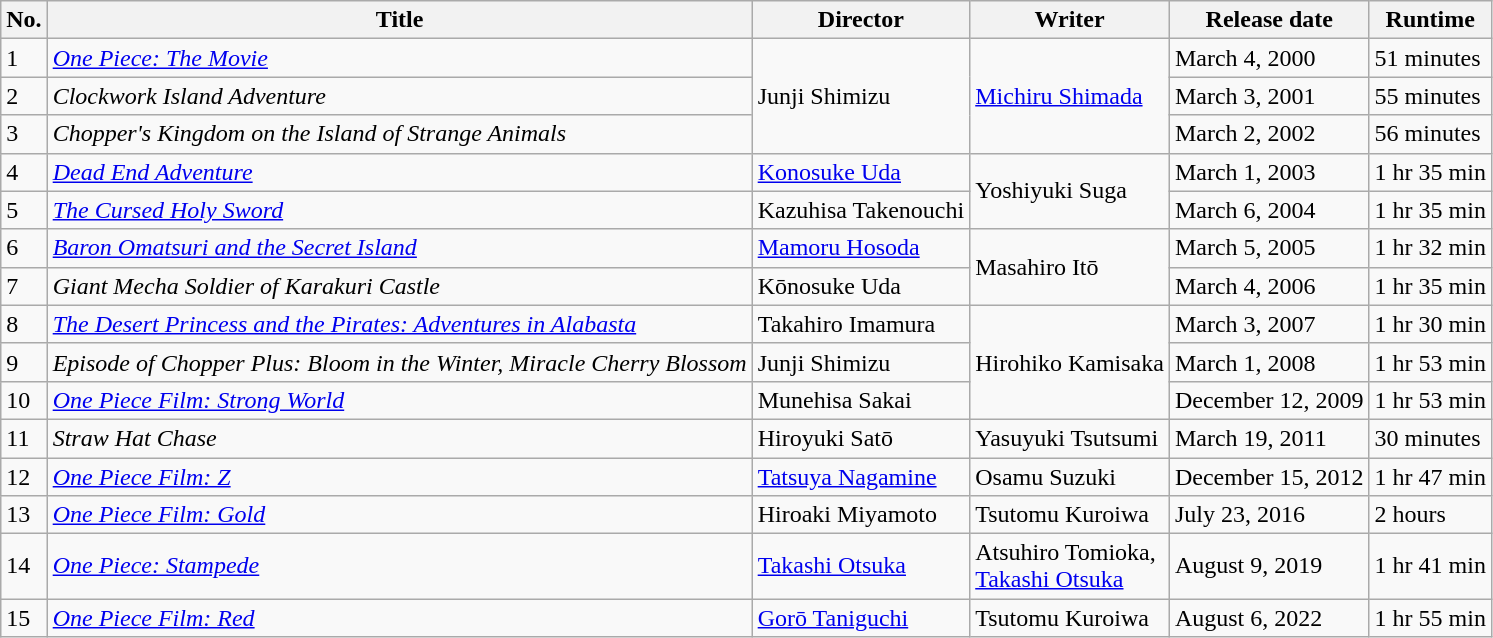<table class="wikitable" style="font-size: 100%;">
<tr>
<th>No.</th>
<th><strong>Title</strong></th>
<th><strong>Director</strong></th>
<th><strong>Writer</strong></th>
<th><strong>Release date</strong></th>
<th><strong>Runtime</strong></th>
</tr>
<tr>
<td>1</td>
<td><em><a href='#'>One Piece: The Movie</a></em></td>
<td rowspan="3">Junji Shimizu</td>
<td rowspan="3"><a href='#'>Michiru Shimada</a></td>
<td>March 4, 2000</td>
<td>51 minutes</td>
</tr>
<tr>
<td>2</td>
<td><em>Clockwork Island Adventure</em></td>
<td>March 3, 2001</td>
<td>55 minutes</td>
</tr>
<tr>
<td>3</td>
<td><em>Chopper's Kingdom on the Island of Strange Animals</em></td>
<td>March 2, 2002</td>
<td>56 minutes</td>
</tr>
<tr>
<td>4</td>
<td><em><a href='#'>Dead End Adventure</a></em></td>
<td><a href='#'>Konosuke Uda</a></td>
<td rowspan="2">Yoshiyuki Suga</td>
<td>March 1, 2003</td>
<td>1 hr 35 min</td>
</tr>
<tr>
<td>5</td>
<td><em><a href='#'>The Cursed Holy Sword</a></em></td>
<td>Kazuhisa Takenouchi</td>
<td>March 6, 2004</td>
<td>1 hr 35 min</td>
</tr>
<tr>
<td>6</td>
<td><em><a href='#'>Baron Omatsuri and the Secret Island</a></em></td>
<td><a href='#'>Mamoru Hosoda</a></td>
<td rowspan="2">Masahiro Itō</td>
<td>March 5, 2005</td>
<td>1 hr 32 min</td>
</tr>
<tr>
<td>7</td>
<td><em>Giant Mecha Soldier of Karakuri Castle</em></td>
<td>Kōnosuke Uda</td>
<td>March 4, 2006</td>
<td>1 hr 35 min</td>
</tr>
<tr>
<td>8</td>
<td><em><a href='#'>The Desert Princess and the Pirates: Adventures in Alabasta</a></em></td>
<td>Takahiro Imamura</td>
<td rowspan="3">Hirohiko Kamisaka</td>
<td>March 3, 2007</td>
<td>1 hr 30 min</td>
</tr>
<tr>
<td>9</td>
<td><em>Episode of Chopper Plus: Bloom in the Winter, Miracle Cherry Blossom</em></td>
<td>Junji Shimizu</td>
<td>March 1, 2008</td>
<td>1 hr 53 min</td>
</tr>
<tr>
<td>10</td>
<td><em><a href='#'>One Piece Film: Strong World</a></em></td>
<td>Munehisa Sakai</td>
<td>December 12, 2009</td>
<td>1 hr 53 min</td>
</tr>
<tr>
<td>11</td>
<td><em>Straw Hat Chase</em></td>
<td>Hiroyuki Satō</td>
<td>Yasuyuki Tsutsumi</td>
<td>March 19, 2011</td>
<td>30 minutes</td>
</tr>
<tr>
<td>12</td>
<td><em><a href='#'>One Piece Film: Z</a></em></td>
<td><a href='#'>Tatsuya Nagamine</a></td>
<td>Osamu Suzuki</td>
<td>December 15, 2012</td>
<td>1 hr 47 min</td>
</tr>
<tr>
<td>13</td>
<td><em><a href='#'>One Piece Film: Gold</a></em></td>
<td>Hiroaki Miyamoto</td>
<td>Tsutomu Kuroiwa</td>
<td>July 23, 2016</td>
<td>2 hours</td>
</tr>
<tr>
<td>14</td>
<td><em><a href='#'>One Piece: Stampede</a></em></td>
<td><a href='#'>Takashi Otsuka</a></td>
<td>Atsuhiro Tomioka,<br><a href='#'>Takashi Otsuka</a></td>
<td>August 9, 2019</td>
<td>1 hr 41 min</td>
</tr>
<tr>
<td>15</td>
<td><em><a href='#'>One Piece Film: Red</a></em></td>
<td><a href='#'>Gorō Taniguchi</a></td>
<td>Tsutomu Kuroiwa</td>
<td>August 6, 2022</td>
<td>1 hr 55 min</td>
</tr>
</table>
